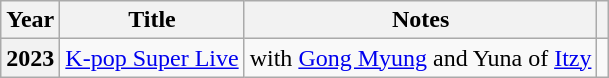<table class="wikitable plainrowheaders">
<tr>
<th scope="col">Year</th>
<th scope="col">Title</th>
<th scope="col">Notes</th>
<th scope="col" class="unsortable"></th>
</tr>
<tr>
<th scope="row">2023</th>
<td><a href='#'>K-pop Super Live</a></td>
<td>with <a href='#'>Gong Myung</a> and Yuna of <a href='#'>Itzy</a></td>
<td style="text-align:center"></td>
</tr>
</table>
